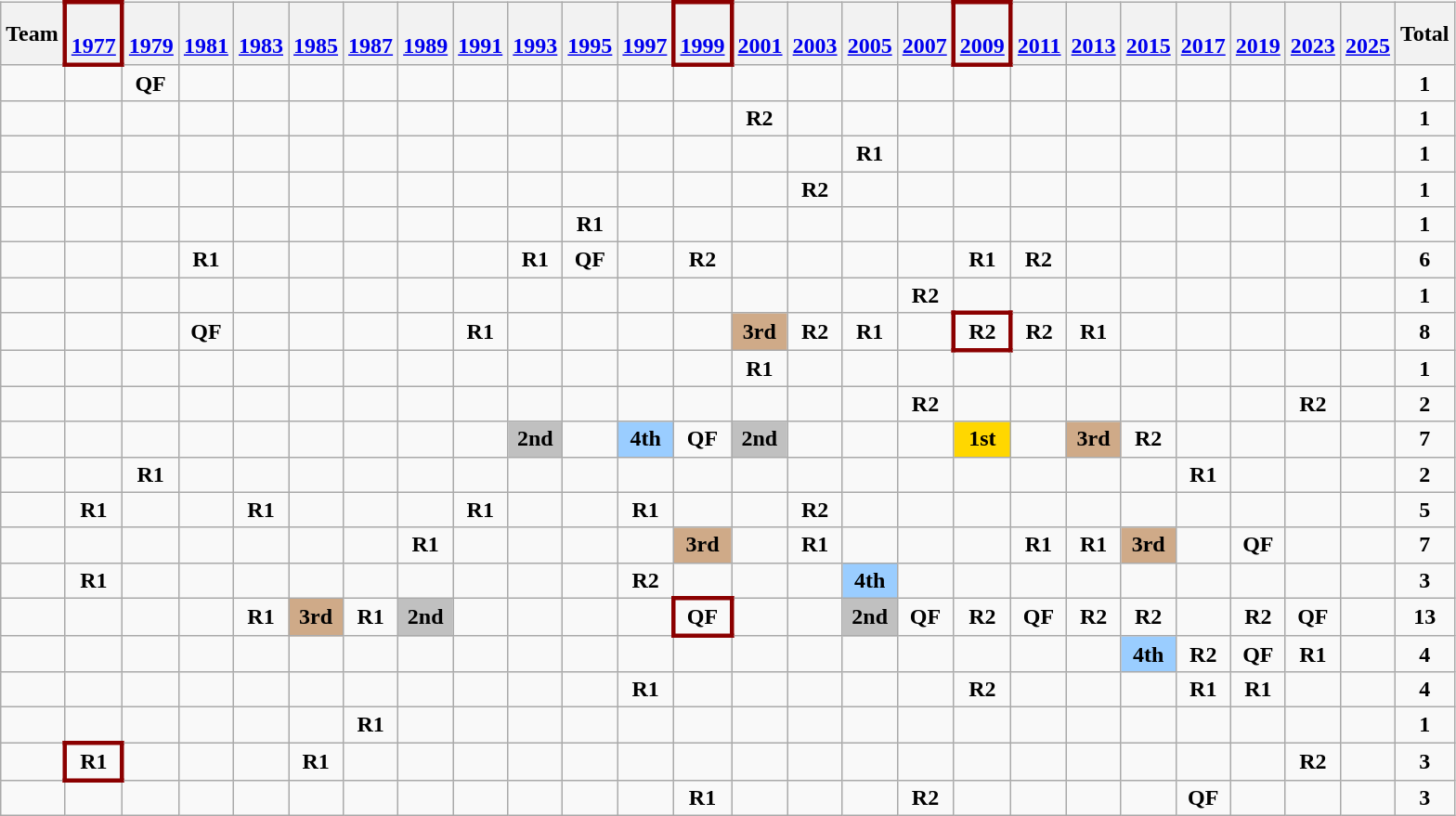<table class="wikitable" style="text-align:center">
<tr>
<th>Team</th>
<th style="border:3px solid darkred"><br><a href='#'>1977</a></th>
<th><br><a href='#'>1979</a></th>
<th><br><a href='#'>1981</a></th>
<th><br><a href='#'>1983</a></th>
<th><br><a href='#'>1985</a></th>
<th><br><a href='#'>1987</a></th>
<th><br><a href='#'>1989</a></th>
<th><br><a href='#'>1991</a></th>
<th><br><a href='#'>1993</a></th>
<th><br><a href='#'>1995</a></th>
<th><br><a href='#'>1997</a></th>
<th style="border:3px solid darkred"><br><a href='#'>1999</a></th>
<th><br><a href='#'>2001</a></th>
<th><br><a href='#'>2003</a></th>
<th><br><a href='#'>2005</a></th>
<th><br><a href='#'>2007</a></th>
<th style="border:3px solid darkred"><br><a href='#'>2009</a></th>
<th><br><a href='#'>2011</a></th>
<th><br><a href='#'>2013</a></th>
<th><br><a href='#'>2015</a></th>
<th><br><a href='#'>2017</a></th>
<th><br><a href='#'>2019</a></th>
<th><br><a href='#'>2023</a></th>
<th><br><a href='#'>2025</a></th>
<th>Total</th>
</tr>
<tr>
<td align=left></td>
<td></td>
<td><strong>QF</strong></td>
<td></td>
<td></td>
<td></td>
<td></td>
<td></td>
<td></td>
<td></td>
<td></td>
<td></td>
<td></td>
<td></td>
<td></td>
<td></td>
<td></td>
<td></td>
<td></td>
<td></td>
<td></td>
<td></td>
<td></td>
<td></td>
<td></td>
<td><strong>1</strong></td>
</tr>
<tr>
<td align=left></td>
<td></td>
<td></td>
<td></td>
<td></td>
<td></td>
<td></td>
<td></td>
<td></td>
<td></td>
<td></td>
<td></td>
<td></td>
<td><strong>R2</strong></td>
<td></td>
<td></td>
<td></td>
<td></td>
<td></td>
<td></td>
<td></td>
<td></td>
<td></td>
<td></td>
<td></td>
<td><strong>1</strong></td>
</tr>
<tr>
<td align=left></td>
<td></td>
<td></td>
<td></td>
<td></td>
<td></td>
<td></td>
<td></td>
<td></td>
<td></td>
<td></td>
<td></td>
<td></td>
<td></td>
<td></td>
<td><strong>R1</strong></td>
<td></td>
<td></td>
<td></td>
<td></td>
<td></td>
<td></td>
<td></td>
<td></td>
<td></td>
<td><strong>1</strong></td>
</tr>
<tr>
<td align=left></td>
<td></td>
<td></td>
<td></td>
<td></td>
<td></td>
<td></td>
<td></td>
<td></td>
<td></td>
<td></td>
<td></td>
<td></td>
<td></td>
<td><strong>R2</strong></td>
<td></td>
<td></td>
<td></td>
<td></td>
<td></td>
<td></td>
<td></td>
<td></td>
<td></td>
<td></td>
<td><strong>1</strong></td>
</tr>
<tr>
<td align=left></td>
<td></td>
<td></td>
<td></td>
<td></td>
<td></td>
<td></td>
<td></td>
<td></td>
<td></td>
<td><strong>R1</strong></td>
<td></td>
<td></td>
<td></td>
<td></td>
<td></td>
<td></td>
<td></td>
<td></td>
<td></td>
<td></td>
<td></td>
<td></td>
<td></td>
<td></td>
<td><strong>1</strong></td>
</tr>
<tr>
<td align=left></td>
<td></td>
<td></td>
<td><strong>R1</strong></td>
<td></td>
<td></td>
<td></td>
<td></td>
<td></td>
<td><strong>R1</strong></td>
<td><strong>QF</strong></td>
<td></td>
<td><strong>R2</strong></td>
<td></td>
<td></td>
<td></td>
<td></td>
<td><strong>R1</strong></td>
<td><strong>R2</strong></td>
<td></td>
<td></td>
<td></td>
<td></td>
<td></td>
<td></td>
<td><strong>6</strong></td>
</tr>
<tr>
<td align=left></td>
<td></td>
<td></td>
<td></td>
<td></td>
<td></td>
<td></td>
<td></td>
<td></td>
<td></td>
<td></td>
<td></td>
<td></td>
<td></td>
<td></td>
<td></td>
<td><strong>R2</strong></td>
<td></td>
<td></td>
<td></td>
<td></td>
<td></td>
<td></td>
<td></td>
<td></td>
<td><strong>1</strong></td>
</tr>
<tr>
<td align=left></td>
<td></td>
<td></td>
<td><strong>QF</strong></td>
<td></td>
<td></td>
<td></td>
<td></td>
<td><strong>R1</strong></td>
<td></td>
<td></td>
<td></td>
<td></td>
<td bgcolor="#CFAA88"><strong>3rd</strong></td>
<td><strong>R2</strong></td>
<td><strong>R1</strong></td>
<td></td>
<td style="border: 3px solid darkred"><strong>R2</strong></td>
<td><strong>R2</strong></td>
<td><strong>R1</strong></td>
<td></td>
<td></td>
<td></td>
<td></td>
<td></td>
<td><strong>8</strong></td>
</tr>
<tr>
<td align=left></td>
<td></td>
<td></td>
<td></td>
<td></td>
<td></td>
<td></td>
<td></td>
<td></td>
<td></td>
<td></td>
<td></td>
<td></td>
<td><strong>R1</strong></td>
<td></td>
<td></td>
<td></td>
<td></td>
<td></td>
<td></td>
<td></td>
<td></td>
<td></td>
<td></td>
<td></td>
<td><strong>1</strong></td>
</tr>
<tr>
<td align=left></td>
<td></td>
<td></td>
<td></td>
<td></td>
<td></td>
<td></td>
<td></td>
<td></td>
<td></td>
<td></td>
<td></td>
<td></td>
<td></td>
<td></td>
<td></td>
<td><strong>R2</strong></td>
<td></td>
<td></td>
<td></td>
<td></td>
<td></td>
<td></td>
<td><strong>R2</strong></td>
<td></td>
<td><strong>2</strong></td>
</tr>
<tr>
<td align=left></td>
<td></td>
<td></td>
<td></td>
<td></td>
<td></td>
<td></td>
<td></td>
<td></td>
<td bgcolor="silver"><strong>2nd</strong></td>
<td></td>
<td bgcolor="#9acdff"><strong>4th</strong></td>
<td><strong>QF</strong></td>
<td bgcolor="silver"><strong>2nd</strong></td>
<td></td>
<td></td>
<td></td>
<td bgcolor="gold"><strong>1st</strong></td>
<td></td>
<td bgcolor="#CFAA88"><strong>3rd</strong></td>
<td><strong>R2</strong></td>
<td></td>
<td></td>
<td></td>
<td></td>
<td><strong>7</strong></td>
</tr>
<tr>
<td align=left></td>
<td></td>
<td><strong>R1</strong></td>
<td></td>
<td></td>
<td></td>
<td></td>
<td></td>
<td></td>
<td></td>
<td></td>
<td></td>
<td></td>
<td></td>
<td></td>
<td></td>
<td></td>
<td></td>
<td></td>
<td></td>
<td></td>
<td><strong>R1</strong></td>
<td></td>
<td></td>
<td></td>
<td><strong>2</strong></td>
</tr>
<tr>
<td align=left></td>
<td><strong>R1</strong></td>
<td></td>
<td></td>
<td><strong>R1</strong></td>
<td></td>
<td></td>
<td></td>
<td><strong>R1</strong></td>
<td></td>
<td></td>
<td><strong>R1</strong></td>
<td></td>
<td></td>
<td><strong>R2</strong></td>
<td></td>
<td></td>
<td></td>
<td></td>
<td></td>
<td></td>
<td></td>
<td></td>
<td></td>
<td></td>
<td><strong>5</strong></td>
</tr>
<tr>
<td align=left></td>
<td></td>
<td></td>
<td></td>
<td></td>
<td></td>
<td></td>
<td><strong>R1</strong></td>
<td></td>
<td></td>
<td></td>
<td></td>
<td bgcolor="#CFAA88"><strong>3rd</strong></td>
<td></td>
<td><strong>R1</strong></td>
<td></td>
<td></td>
<td></td>
<td><strong>R1</strong></td>
<td><strong>R1</strong></td>
<td bgcolor="#CFAA88"><strong>3rd</strong></td>
<td></td>
<td><strong>QF</strong></td>
<td></td>
<td></td>
<td><strong>7</strong></td>
</tr>
<tr>
<td align=left></td>
<td><strong>R1</strong></td>
<td></td>
<td></td>
<td></td>
<td></td>
<td></td>
<td></td>
<td></td>
<td></td>
<td></td>
<td><strong>R2</strong></td>
<td></td>
<td></td>
<td></td>
<td bgcolor="#9acdff"><strong>4th</strong></td>
<td></td>
<td></td>
<td></td>
<td></td>
<td></td>
<td></td>
<td></td>
<td></td>
<td></td>
<td><strong>3</strong></td>
</tr>
<tr>
<td align=left></td>
<td></td>
<td></td>
<td></td>
<td><strong>R1</strong></td>
<td bgcolor="#CFAA88"><strong>3rd</strong></td>
<td><strong>R1</strong></td>
<td bgcolor="silver"><strong>2nd</strong></td>
<td></td>
<td></td>
<td></td>
<td></td>
<td style="border: 3px solid darkred"><strong>QF</strong></td>
<td></td>
<td></td>
<td bgcolor="silver"><strong>2nd</strong></td>
<td><strong>QF</strong></td>
<td><strong>R2</strong></td>
<td><strong>QF</strong></td>
<td><strong>R2</strong></td>
<td><strong>R2</strong></td>
<td></td>
<td><strong>R2</strong></td>
<td><strong>QF</strong></td>
<td></td>
<td><strong>13</strong></td>
</tr>
<tr>
<td align=left></td>
<td></td>
<td></td>
<td></td>
<td></td>
<td></td>
<td></td>
<td></td>
<td></td>
<td></td>
<td></td>
<td></td>
<td></td>
<td></td>
<td></td>
<td></td>
<td></td>
<td></td>
<td></td>
<td></td>
<td bgcolor="#9acdff"><strong>4th</strong></td>
<td><strong>R2</strong></td>
<td><strong>QF</strong></td>
<td><strong>R1</strong></td>
<td></td>
<td><strong>4</strong></td>
</tr>
<tr>
<td align=left></td>
<td></td>
<td></td>
<td></td>
<td></td>
<td></td>
<td></td>
<td></td>
<td></td>
<td></td>
<td></td>
<td><strong>R1</strong></td>
<td></td>
<td></td>
<td></td>
<td></td>
<td></td>
<td><strong>R2</strong></td>
<td></td>
<td></td>
<td></td>
<td><strong>R1</strong></td>
<td><strong>R1</strong></td>
<td></td>
<td></td>
<td><strong>4</strong></td>
</tr>
<tr>
<td align=left></td>
<td></td>
<td></td>
<td></td>
<td></td>
<td></td>
<td><strong>R1</strong></td>
<td></td>
<td></td>
<td></td>
<td></td>
<td></td>
<td></td>
<td></td>
<td></td>
<td></td>
<td></td>
<td></td>
<td></td>
<td></td>
<td></td>
<td></td>
<td></td>
<td></td>
<td></td>
<td><strong>1</strong></td>
</tr>
<tr>
<td align=left></td>
<td style="border: 3px solid darkred"><strong>R1</strong></td>
<td></td>
<td></td>
<td></td>
<td><strong>R1</strong></td>
<td></td>
<td></td>
<td></td>
<td></td>
<td></td>
<td></td>
<td></td>
<td></td>
<td></td>
<td></td>
<td></td>
<td></td>
<td></td>
<td></td>
<td></td>
<td></td>
<td></td>
<td><strong>R2</strong></td>
<td></td>
<td><strong>3</strong></td>
</tr>
<tr>
<td align=left></td>
<td></td>
<td></td>
<td></td>
<td></td>
<td></td>
<td></td>
<td></td>
<td></td>
<td></td>
<td></td>
<td></td>
<td><strong>R1</strong></td>
<td></td>
<td></td>
<td></td>
<td><strong>R2</strong></td>
<td></td>
<td></td>
<td></td>
<td></td>
<td><strong>QF</strong></td>
<td></td>
<td></td>
<td></td>
<td><strong>3</strong></td>
</tr>
</table>
